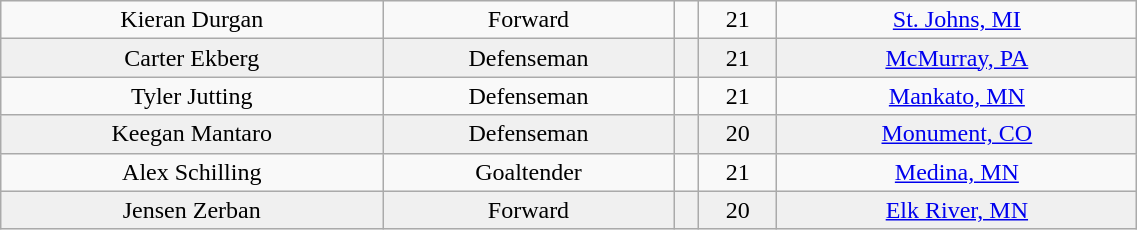<table class="wikitable" width="60%">
<tr align="center" bgcolor="">
<td>Kieran Durgan</td>
<td>Forward</td>
<td></td>
<td>21</td>
<td><a href='#'>St. Johns, MI</a></td>
</tr>
<tr align="center" bgcolor="f0f0f0">
<td>Carter Ekberg</td>
<td>Defenseman</td>
<td></td>
<td>21</td>
<td><a href='#'>McMurray, PA</a></td>
</tr>
<tr align="center" bgcolor="">
<td>Tyler Jutting</td>
<td>Defenseman</td>
<td></td>
<td>21</td>
<td><a href='#'>Mankato, MN</a></td>
</tr>
<tr align="center" bgcolor="f0f0f0">
<td>Keegan Mantaro</td>
<td>Defenseman</td>
<td></td>
<td>20</td>
<td><a href='#'>Monument, CO</a></td>
</tr>
<tr align="center" bgcolor="">
<td>Alex Schilling</td>
<td>Goaltender</td>
<td></td>
<td>21</td>
<td><a href='#'>Medina, MN</a></td>
</tr>
<tr align="center" bgcolor="f0f0f0">
<td>Jensen Zerban</td>
<td>Forward</td>
<td></td>
<td>20</td>
<td><a href='#'>Elk River, MN</a></td>
</tr>
</table>
